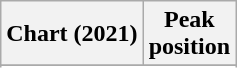<table class="wikitable sortable plainrowheaders" style="text-align:center">
<tr>
<th scope="col">Chart (2021)</th>
<th scope="col">Peak<br>position</th>
</tr>
<tr>
</tr>
<tr>
</tr>
<tr>
</tr>
</table>
